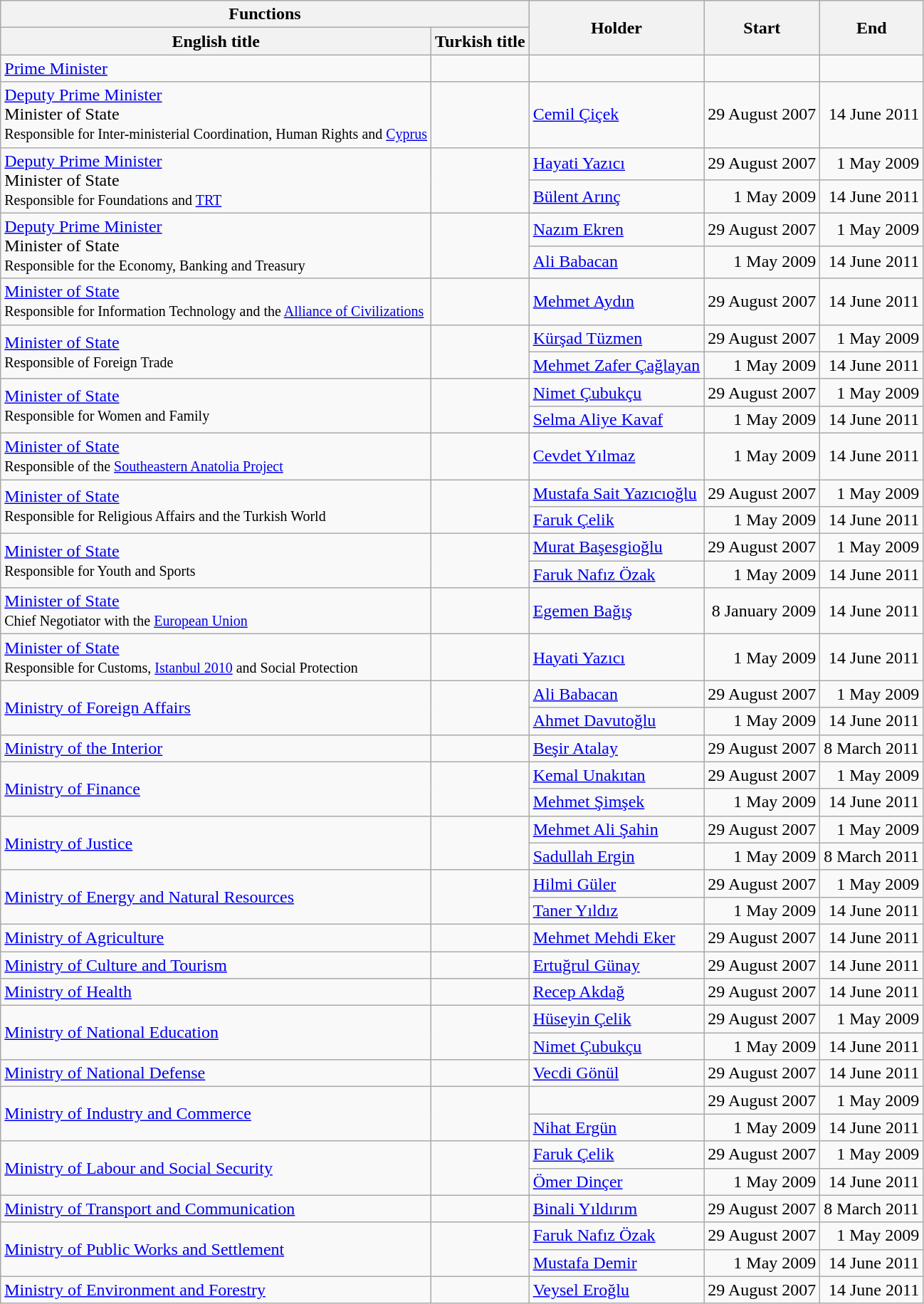<table class="wikitable">
<tr>
<th colspan="2">Functions</th>
<th rowspan="2">Holder</th>
<th rowspan="2">Start</th>
<th rowspan="2">End</th>
</tr>
<tr>
<th>English title</th>
<th>Turkish title</th>
</tr>
<tr>
<td><a href='#'>Prime Minister</a></td>
<td><em></em></td>
<td></td>
<td align="right"></td>
<td align="right"></td>
</tr>
<tr>
<td><a href='#'>Deputy Prime Minister</a><br> Minister of State <br> <small>Responsible for Inter-ministerial Coordination, Human Rights and <a href='#'>Cyprus</a></small></td>
<td><em></em> <br> <em></em></td>
<td><a href='#'>Cemil Çiçek</a></td>
<td align="right">29 August 2007</td>
<td align="right">14 June 2011</td>
</tr>
<tr>
<td rowspan=2><a href='#'>Deputy Prime Minister</a> <br> Minister of State <br> <small>Responsible for Foundations and <a href='#'>TRT</a></small></td>
<td rowspan=2><em></em> <br> <em></em></td>
<td><a href='#'>Hayati Yazıcı</a></td>
<td align="right">29 August 2007</td>
<td align="right">1 May 2009</td>
</tr>
<tr>
<td><a href='#'>Bülent Arınç</a></td>
<td align="right">1 May 2009</td>
<td align="right">14 June 2011</td>
</tr>
<tr>
<td rowspan=2><a href='#'>Deputy Prime Minister</a> <br> Minister of State <br> <small>Responsible for the Economy, Banking and Treasury</small></td>
<td rowspan=2><em></em> <br> <em></em></td>
<td><a href='#'>Nazım Ekren</a></td>
<td align="right">29 August 2007</td>
<td align="right">1 May 2009</td>
</tr>
<tr>
<td><a href='#'>Ali Babacan</a></td>
<td align="right">1 May 2009</td>
<td align="right">14 June 2011</td>
</tr>
<tr>
<td><a href='#'>Minister of State</a> <br> <small>Responsible for Information Technology and the <a href='#'>Alliance of Civilizations</a></small></td>
<td><em></em></td>
<td><a href='#'>Mehmet Aydın</a></td>
<td align="right">29 August 2007</td>
<td align="right">14 June 2011</td>
</tr>
<tr>
<td rowspan=2><a href='#'>Minister of State</a> <br> <small>Responsible of Foreign Trade</small></td>
<td rowspan=2><em></em></td>
<td><a href='#'>Kürşad Tüzmen</a></td>
<td align="right">29 August 2007</td>
<td align="right">1 May 2009</td>
</tr>
<tr>
<td><a href='#'>Mehmet Zafer Çağlayan</a></td>
<td align="right">1 May 2009</td>
<td align="right">14 June 2011</td>
</tr>
<tr>
<td rowspan=2><a href='#'>Minister of State</a> <br> <small>Responsible for Women and Family</small></td>
<td rowspan=2><em></em></td>
<td><a href='#'>Nimet Çubukçu</a></td>
<td align="right">29 August 2007</td>
<td align="right">1 May 2009</td>
</tr>
<tr>
<td><a href='#'>Selma Aliye Kavaf</a></td>
<td align="right">1 May 2009</td>
<td align="right">14 June 2011</td>
</tr>
<tr>
<td><a href='#'>Minister of State</a> <br> <small>Responsible of the <a href='#'>Southeastern Anatolia Project</a></small></td>
<td><em></em></td>
<td><a href='#'>Cevdet Yılmaz</a></td>
<td align="right">1 May 2009</td>
<td align="right">14 June 2011</td>
</tr>
<tr>
<td rowspan=2><a href='#'>Minister of State</a> <br> <small>Responsible for Religious Affairs and the Turkish World</small></td>
<td rowspan=2><em></em></td>
<td><a href='#'>Mustafa Sait Yazıcıoğlu</a></td>
<td align="right">29 August 2007</td>
<td align="right">1 May 2009</td>
</tr>
<tr>
<td><a href='#'>Faruk Çelik</a></td>
<td align="right">1 May 2009</td>
<td align="right">14 June 2011</td>
</tr>
<tr>
<td rowspan=2><a href='#'>Minister of State</a> <br> <small>Responsible for Youth and Sports</small></td>
<td rowspan=2><em></em></td>
<td><a href='#'>Murat Başesgioğlu</a></td>
<td align="right">29 August 2007</td>
<td align="right">1 May 2009</td>
</tr>
<tr>
<td><a href='#'>Faruk Nafız Özak</a></td>
<td align="right">1 May 2009</td>
<td align="right">14 June 2011</td>
</tr>
<tr>
<td><a href='#'>Minister of State</a> <br> <small>Chief Negotiator with the <a href='#'>European Union</a></small></td>
<td><em></em></td>
<td><a href='#'>Egemen Bağış</a></td>
<td align="right">8 January 2009</td>
<td align="right">14 June 2011</td>
</tr>
<tr>
<td><a href='#'>Minister of State</a> <br> <small>Responsible for Customs, <a href='#'>Istanbul 2010</a> and Social Protection</small></td>
<td><em></em></td>
<td><a href='#'>Hayati Yazıcı</a></td>
<td align="right">1 May 2009</td>
<td align="right">14 June 2011</td>
</tr>
<tr>
<td rowspan=2><a href='#'>Ministry of Foreign Affairs</a></td>
<td rowspan=2><em></em></td>
<td><a href='#'>Ali Babacan</a></td>
<td align="right">29 August 2007</td>
<td align="right">1 May 2009</td>
</tr>
<tr>
<td><a href='#'>Ahmet Davutoğlu</a></td>
<td align="right">1 May 2009</td>
<td align="right">14 June 2011</td>
</tr>
<tr>
<td><a href='#'>Ministry of the Interior</a></td>
<td><em></em></td>
<td><a href='#'>Beşir Atalay</a></td>
<td align="right">29 August 2007</td>
<td align="right">8 March 2011</td>
</tr>
<tr>
<td rowspan=2><a href='#'>Ministry of Finance</a></td>
<td rowspan=2><em></em></td>
<td><a href='#'>Kemal Unakıtan</a></td>
<td align="right">29 August 2007</td>
<td align="right">1 May 2009</td>
</tr>
<tr>
<td><a href='#'>Mehmet Şimşek</a></td>
<td align="right">1 May 2009</td>
<td align="right">14 June 2011</td>
</tr>
<tr>
<td rowspan=2><a href='#'>Ministry of Justice</a></td>
<td rowspan=2><em></em></td>
<td><a href='#'>Mehmet Ali Şahin</a></td>
<td align="right">29 August 2007</td>
<td align="right">1 May 2009</td>
</tr>
<tr>
<td><a href='#'>Sadullah Ergin</a></td>
<td align="right">1 May 2009</td>
<td align="right">8 March 2011</td>
</tr>
<tr>
<td rowspan=2><a href='#'>Ministry of Energy and Natural Resources</a></td>
<td rowspan=2><em></em></td>
<td><a href='#'>Hilmi Güler</a></td>
<td align="right">29 August 2007</td>
<td align="right">1 May 2009</td>
</tr>
<tr>
<td><a href='#'>Taner Yıldız</a></td>
<td align="right">1 May 2009</td>
<td align="right">14 June 2011</td>
</tr>
<tr>
<td><a href='#'>Ministry of Agriculture</a></td>
<td><em></em></td>
<td><a href='#'>Mehmet Mehdi Eker</a></td>
<td align="right">29 August 2007</td>
<td align="right">14 June 2011</td>
</tr>
<tr>
<td><a href='#'>Ministry of Culture and Tourism</a></td>
<td><em></em></td>
<td><a href='#'>Ertuğrul Günay</a></td>
<td align="right">29 August 2007</td>
<td align="right">14 June 2011</td>
</tr>
<tr>
<td><a href='#'>Ministry of Health</a></td>
<td><em></em></td>
<td><a href='#'>Recep Akdağ</a></td>
<td align="right">29 August 2007</td>
<td align="right">14 June 2011</td>
</tr>
<tr>
<td rowspan=2><a href='#'>Ministry of National Education</a></td>
<td rowspan=2><em></em></td>
<td><a href='#'>Hüseyin Çelik</a></td>
<td align="right">29 August 2007</td>
<td align="right">1 May 2009</td>
</tr>
<tr>
<td><a href='#'>Nimet Çubukçu</a></td>
<td align="right">1 May 2009</td>
<td align="right">14 June 2011</td>
</tr>
<tr>
<td><a href='#'>Ministry of National Defense</a></td>
<td><em></em></td>
<td><a href='#'>Vecdi Gönül</a></td>
<td align="right">29 August 2007</td>
<td align="right">14 June 2011</td>
</tr>
<tr>
<td rowspan=2><a href='#'>Ministry of Industry and Commerce</a></td>
<td rowspan=2><em></em></td>
<td></td>
<td align="right">29 August 2007</td>
<td align="right">1 May 2009</td>
</tr>
<tr>
<td><a href='#'>Nihat Ergün</a></td>
<td align="right">1 May 2009</td>
<td align="right">14 June 2011</td>
</tr>
<tr>
<td rowspan=2><a href='#'>Ministry of Labour and Social Security</a></td>
<td rowspan=2><em></em></td>
<td><a href='#'>Faruk Çelik</a></td>
<td align="right">29 August 2007</td>
<td align="right">1 May 2009</td>
</tr>
<tr>
<td><a href='#'>Ömer Dinçer</a></td>
<td align="right">1 May 2009</td>
<td align="right">14 June 2011</td>
</tr>
<tr>
<td><a href='#'>Ministry of Transport and Communication</a></td>
<td><em></em></td>
<td><a href='#'>Binali Yıldırım</a></td>
<td align="right">29 August 2007</td>
<td align="right">8 March 2011</td>
</tr>
<tr>
<td rowspan=2><a href='#'>Ministry of Public Works and Settlement</a></td>
<td rowspan=2><em></em></td>
<td><a href='#'>Faruk Nafız Özak</a></td>
<td align="right">29 August 2007</td>
<td align="right">1 May 2009</td>
</tr>
<tr>
<td><a href='#'>Mustafa Demir</a></td>
<td align="right">1 May 2009</td>
<td align="right">14 June 2011</td>
</tr>
<tr>
<td><a href='#'>Ministry of Environment and Forestry</a></td>
<td><em></em></td>
<td><a href='#'>Veysel Eroğlu</a></td>
<td align="right">29 August 2007</td>
<td align="right">14 June 2011</td>
</tr>
</table>
